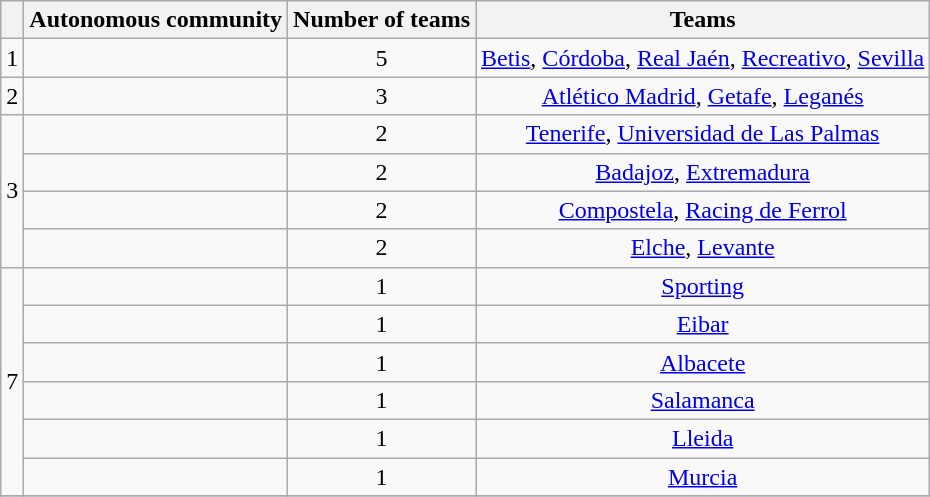<table class="wikitable">
<tr>
<th></th>
<th>Autonomous community</th>
<th>Number of teams</th>
<th>Teams</th>
</tr>
<tr>
<td>1</td>
<td></td>
<td align=center>5</td>
<td align=center><a href='#'>Betis</a>, <a href='#'>Córdoba</a>, <a href='#'>Real Jaén</a>, <a href='#'>Recreativo</a>, <a href='#'>Sevilla</a></td>
</tr>
<tr>
<td>2</td>
<td></td>
<td align=center>3</td>
<td align=center><a href='#'>Atlético Madrid</a>, <a href='#'>Getafe</a>, <a href='#'>Leganés</a></td>
</tr>
<tr>
<td rowspan=4>3</td>
<td></td>
<td align=center>2</td>
<td align=center><a href='#'>Tenerife</a>, <a href='#'>Universidad de Las Palmas</a></td>
</tr>
<tr>
<td></td>
<td align=center>2</td>
<td align=center><a href='#'>Badajoz</a>, <a href='#'>Extremadura</a></td>
</tr>
<tr>
<td></td>
<td align=center>2</td>
<td align=center><a href='#'>Compostela</a>, <a href='#'>Racing de Ferrol</a></td>
</tr>
<tr>
<td></td>
<td align=center>2</td>
<td align=center><a href='#'>Elche</a>, <a href='#'>Levante</a></td>
</tr>
<tr>
<td rowspan=6>7</td>
<td></td>
<td align=center>1</td>
<td align=center><a href='#'>Sporting</a></td>
</tr>
<tr>
<td></td>
<td align=center>1</td>
<td align=center><a href='#'>Eibar</a></td>
</tr>
<tr>
<td></td>
<td align=center>1</td>
<td align=center><a href='#'>Albacete</a></td>
</tr>
<tr>
<td></td>
<td align=center>1</td>
<td align=center><a href='#'>Salamanca</a></td>
</tr>
<tr>
<td></td>
<td align=center>1</td>
<td align=center><a href='#'>Lleida</a></td>
</tr>
<tr>
<td></td>
<td align=center>1</td>
<td align=center><a href='#'>Murcia</a></td>
</tr>
<tr>
</tr>
</table>
